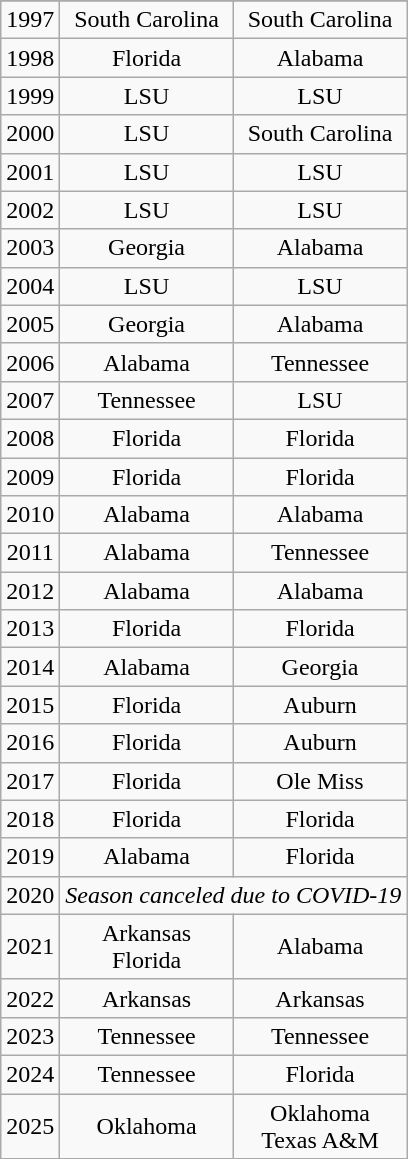<table class="wikitable" style="text-align: center;">
<tr>
</tr>
<tr>
<td>1997</td>
<td>South Carolina</td>
<td>South Carolina</td>
</tr>
<tr>
<td>1998</td>
<td>Florida</td>
<td>Alabama</td>
</tr>
<tr>
<td>1999</td>
<td>LSU</td>
<td>LSU</td>
</tr>
<tr>
<td>2000</td>
<td>LSU</td>
<td>South Carolina</td>
</tr>
<tr>
<td>2001</td>
<td>LSU</td>
<td>LSU</td>
</tr>
<tr>
<td>2002</td>
<td>LSU</td>
<td>LSU</td>
</tr>
<tr>
<td>2003</td>
<td>Georgia</td>
<td>Alabama</td>
</tr>
<tr>
<td>2004</td>
<td>LSU</td>
<td>LSU</td>
</tr>
<tr>
<td>2005</td>
<td>Georgia</td>
<td>Alabama</td>
</tr>
<tr>
<td>2006</td>
<td>Alabama</td>
<td>Tennessee</td>
</tr>
<tr>
<td>2007</td>
<td>Tennessee</td>
<td>LSU</td>
</tr>
<tr>
<td>2008</td>
<td>Florida</td>
<td>Florida</td>
</tr>
<tr>
<td>2009</td>
<td>Florida</td>
<td>Florida</td>
</tr>
<tr>
<td>2010</td>
<td>Alabama</td>
<td>Alabama</td>
</tr>
<tr>
<td>2011</td>
<td>Alabama</td>
<td>Tennessee</td>
</tr>
<tr>
<td>2012</td>
<td>Alabama</td>
<td>Alabama</td>
</tr>
<tr>
<td>2013</td>
<td>Florida</td>
<td>Florida</td>
</tr>
<tr>
<td>2014</td>
<td>Alabama</td>
<td>Georgia</td>
</tr>
<tr>
<td>2015</td>
<td>Florida</td>
<td>Auburn</td>
</tr>
<tr>
<td>2016</td>
<td>Florida</td>
<td>Auburn</td>
</tr>
<tr>
<td>2017</td>
<td>Florida</td>
<td>Ole Miss</td>
</tr>
<tr>
<td>2018</td>
<td>Florida</td>
<td>Florida</td>
</tr>
<tr>
<td>2019</td>
<td>Alabama</td>
<td>Florida</td>
</tr>
<tr>
<td>2020</td>
<td colspan=2><em>Season canceled due to COVID-19</em></td>
</tr>
<tr>
<td>2021</td>
<td>Arkansas<br>Florida</td>
<td>Alabama</td>
</tr>
<tr>
<td>2022</td>
<td>Arkansas</td>
<td>Arkansas</td>
</tr>
<tr>
<td>2023</td>
<td>Tennessee</td>
<td>Tennessee</td>
</tr>
<tr>
<td>2024</td>
<td>Tennessee</td>
<td>Florida</td>
</tr>
<tr>
<td>2025</td>
<td>Oklahoma</td>
<td>Oklahoma<br>Texas A&M</td>
</tr>
</table>
